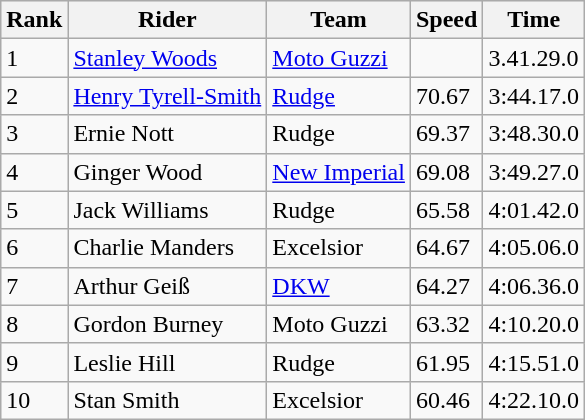<table class="wikitable">
<tr style="background:#efefef;">
<th>Rank</th>
<th>Rider</th>
<th>Team</th>
<th>Speed</th>
<th>Time</th>
</tr>
<tr>
<td>1</td>
<td> <a href='#'>Stanley Woods</a></td>
<td><a href='#'>Moto Guzzi</a></td>
<td></td>
<td>3.41.29.0</td>
</tr>
<tr>
<td>2</td>
<td> <a href='#'>Henry Tyrell-Smith</a></td>
<td><a href='#'>Rudge</a></td>
<td>70.67</td>
<td>3:44.17.0</td>
</tr>
<tr>
<td>3</td>
<td> Ernie Nott</td>
<td>Rudge</td>
<td>69.37</td>
<td>3:48.30.0</td>
</tr>
<tr>
<td>4</td>
<td> Ginger Wood</td>
<td><a href='#'>New Imperial</a></td>
<td>69.08</td>
<td>3:49.27.0</td>
</tr>
<tr>
<td>5</td>
<td> Jack Williams</td>
<td>Rudge</td>
<td>65.58</td>
<td>4:01.42.0</td>
</tr>
<tr>
<td>6</td>
<td> Charlie Manders</td>
<td>Excelsior</td>
<td>64.67</td>
<td>4:05.06.0</td>
</tr>
<tr>
<td>7</td>
<td> Arthur Geiß</td>
<td><a href='#'>DKW</a></td>
<td>64.27</td>
<td>4:06.36.0</td>
</tr>
<tr>
<td>8</td>
<td> Gordon Burney</td>
<td>Moto Guzzi</td>
<td>63.32</td>
<td>4:10.20.0</td>
</tr>
<tr>
<td>9</td>
<td> Leslie Hill</td>
<td>Rudge</td>
<td>61.95</td>
<td>4:15.51.0</td>
</tr>
<tr>
<td>10</td>
<td> Stan Smith</td>
<td>Excelsior</td>
<td>60.46</td>
<td>4:22.10.0</td>
</tr>
</table>
